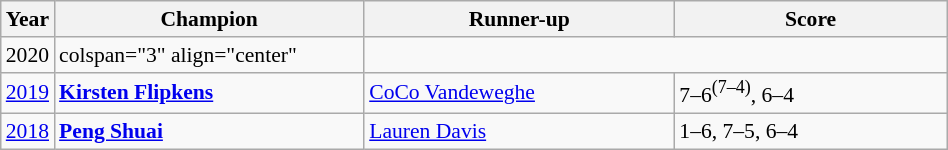<table class="wikitable" style="font-size:90%">
<tr>
<th>Year</th>
<th width="200">Champion</th>
<th width="200">Runner-up</th>
<th width="175">Score</th>
</tr>
<tr>
<td>2020</td>
<td>colspan="3" align="center" </td>
</tr>
<tr>
<td><a href='#'>2019</a></td>
<td> <strong><a href='#'>Kirsten Flipkens</a></strong></td>
<td> <a href='#'>CoCo Vandeweghe</a></td>
<td>7–6<sup>(7–4)</sup>, 6–4</td>
</tr>
<tr>
<td><a href='#'>2018</a></td>
<td> <strong><a href='#'>Peng Shuai</a></strong></td>
<td> <a href='#'>Lauren Davis</a></td>
<td>1–6, 7–5, 6–4</td>
</tr>
</table>
